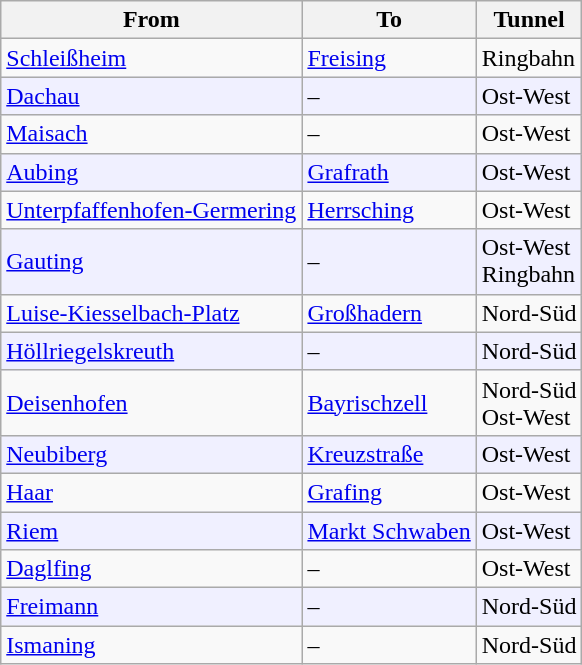<table class="wikitable float-right">
<tr>
<th>From</th>
<th>To</th>
<th>Tunnel</th>
</tr>
<tr>
<td><a href='#'>Schleißheim</a></td>
<td><a href='#'>Freising</a></td>
<td>Ringbahn</td>
</tr>
<tr bgcolor="#f0f0ff">
<td><a href='#'>Dachau</a></td>
<td>–</td>
<td>Ost-West</td>
</tr>
<tr>
<td><a href='#'>Maisach</a></td>
<td>–</td>
<td>Ost-West</td>
</tr>
<tr bgcolor="#f0f0ff">
<td><a href='#'>Aubing</a></td>
<td><a href='#'>Grafrath</a></td>
<td>Ost-West</td>
</tr>
<tr>
<td><a href='#'>Unterpfaffenhofen-Germering</a></td>
<td><a href='#'>Herrsching</a></td>
<td>Ost-West</td>
</tr>
<tr bgcolor="#f0f0ff">
<td><a href='#'>Gauting</a></td>
<td>–</td>
<td>Ost-West<br>Ringbahn</td>
</tr>
<tr>
<td><a href='#'>Luise-Kiesselbach-Platz</a></td>
<td><a href='#'>Großhadern</a></td>
<td>Nord-Süd</td>
</tr>
<tr bgcolor="#f0f0ff">
<td><a href='#'>Höllriegelskreuth</a></td>
<td>–</td>
<td>Nord-Süd</td>
</tr>
<tr>
<td><a href='#'>Deisenhofen</a></td>
<td><a href='#'>Bayrischzell</a></td>
<td>Nord-Süd<br>Ost-West</td>
</tr>
<tr bgcolor="#f0f0ff">
<td><a href='#'>Neubiberg</a></td>
<td><a href='#'>Kreuzstraße</a></td>
<td>Ost-West</td>
</tr>
<tr>
<td><a href='#'>Haar</a></td>
<td><a href='#'>Grafing</a></td>
<td>Ost-West</td>
</tr>
<tr bgcolor="#f0f0ff">
<td><a href='#'>Riem</a></td>
<td><a href='#'>Markt Schwaben</a></td>
<td>Ost-West</td>
</tr>
<tr>
<td><a href='#'>Daglfing</a></td>
<td>–</td>
<td>Ost-West</td>
</tr>
<tr bgcolor="#f0f0ff">
<td><a href='#'>Freimann</a></td>
<td>–</td>
<td>Nord-Süd</td>
</tr>
<tr>
<td><a href='#'>Ismaning</a></td>
<td>–</td>
<td>Nord-Süd</td>
</tr>
</table>
